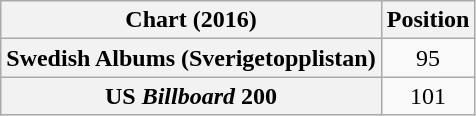<table class="wikitable sortable plainrowheaders" style="text-align:center">
<tr>
<th scope="col">Chart (2016)</th>
<th scope="col">Position</th>
</tr>
<tr>
<th scope="row">Swedish Albums (Sverigetopplistan)</th>
<td>95</td>
</tr>
<tr>
<th scope="row">US <em>Billboard</em> 200</th>
<td>101</td>
</tr>
</table>
